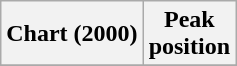<table class="wikitable sortable plainrowheaders">
<tr>
<th scope="col">Chart (2000)</th>
<th scope="col">Peak<br>position</th>
</tr>
<tr>
</tr>
</table>
